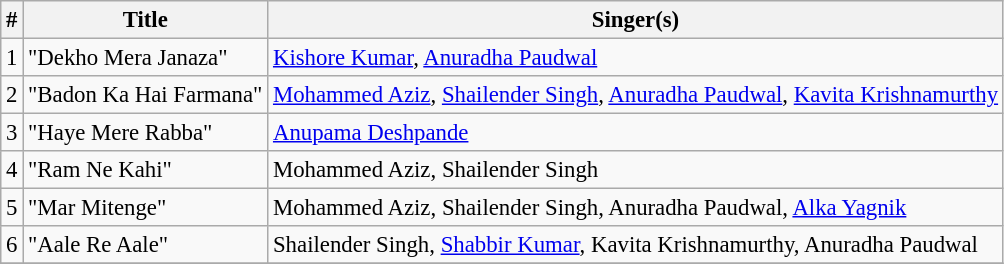<table class="wikitable" style="font-size:95%;">
<tr>
<th>#</th>
<th>Title</th>
<th>Singer(s)</th>
</tr>
<tr>
<td>1</td>
<td>"Dekho Mera Janaza"</td>
<td><a href='#'>Kishore Kumar</a>, <a href='#'>Anuradha Paudwal</a></td>
</tr>
<tr>
<td>2</td>
<td>"Badon Ka Hai Farmana"</td>
<td><a href='#'>Mohammed Aziz</a>, <a href='#'>Shailender Singh</a>, <a href='#'>Anuradha Paudwal</a>, <a href='#'>Kavita Krishnamurthy</a></td>
</tr>
<tr>
<td>3</td>
<td>"Haye Mere Rabba"</td>
<td><a href='#'>Anupama Deshpande</a></td>
</tr>
<tr>
<td>4</td>
<td>"Ram Ne Kahi"</td>
<td>Mohammed Aziz, Shailender Singh</td>
</tr>
<tr>
<td>5</td>
<td>"Mar Mitenge"</td>
<td>Mohammed Aziz, Shailender Singh, Anuradha Paudwal, <a href='#'>Alka Yagnik</a></td>
</tr>
<tr>
<td>6</td>
<td>"Aale Re Aale"</td>
<td>Shailender Singh, <a href='#'>Shabbir Kumar</a>, Kavita Krishnamurthy, Anuradha Paudwal</td>
</tr>
<tr>
</tr>
</table>
